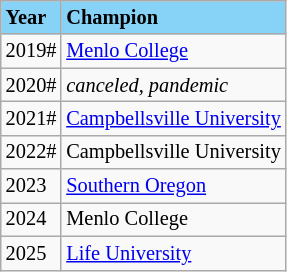<table class="wikitable" style="font-size:85%;">
<tr ! style="background-color: #87D3F8;">
<td><strong>Year</strong></td>
<td><strong>Champion</strong></td>
</tr>
<tr --->
<td>2019#</td>
<td><a href='#'>Menlo College</a></td>
</tr>
<tr --->
<td>2020#</td>
<td><em>canceled, pandemic</em></td>
</tr>
<tr --->
<td>2021#</td>
<td><a href='#'>Campbellsville University</a></td>
</tr>
<tr --->
<td>2022#</td>
<td>Campbellsville University</td>
</tr>
<tr --->
<td>2023</td>
<td><a href='#'>Southern Oregon</a></td>
</tr>
<tr --->
<td>2024</td>
<td>Menlo College</td>
</tr>
<tr --->
<td>2025</td>
<td><a href='#'>Life University</a></td>
</tr>
</table>
